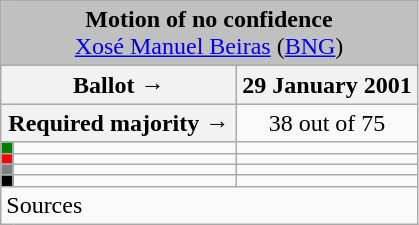<table class="wikitable" style="text-align:center;">
<tr>
<td colspan="3" align="center" bgcolor="#C0C0C0"><strong>Motion of no confidence</strong><br><a href='#'>Xosé Manuel Beiras</a> (<a href='#'>BNG</a>)</td>
</tr>
<tr>
<th colspan="2" width="150px">Ballot →</th>
<th>29 January 2001</th>
</tr>
<tr>
<th colspan="2">Required majority →</th>
<td>38 out of 75 </td>
</tr>
<tr>
<th width="1px" style="background:green;"></th>
<td align="left"></td>
<td></td>
</tr>
<tr>
<th style="color:inherit;background:red;"></th>
<td align="left"></td>
<td></td>
</tr>
<tr>
<th style="color:inherit;background:gray;"></th>
<td align="left"></td>
<td></td>
</tr>
<tr>
<th style="color:inherit;background:black;"></th>
<td align="left"></td>
<td></td>
</tr>
<tr>
<td align="left" colspan="3">Sources</td>
</tr>
</table>
